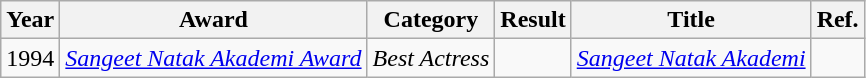<table class="wikitable">
<tr>
<th>Year</th>
<th>Award</th>
<th>Category</th>
<th>Result</th>
<th>Title</th>
<th>Ref.</th>
</tr>
<tr>
<td>1994</td>
<td><em><a href='#'>Sangeet Natak Akademi Award</a></em></td>
<td><em>Best Actress</em></td>
<td></td>
<td><em><a href='#'>Sangeet Natak Akademi</a></em></td>
<td></td>
</tr>
</table>
